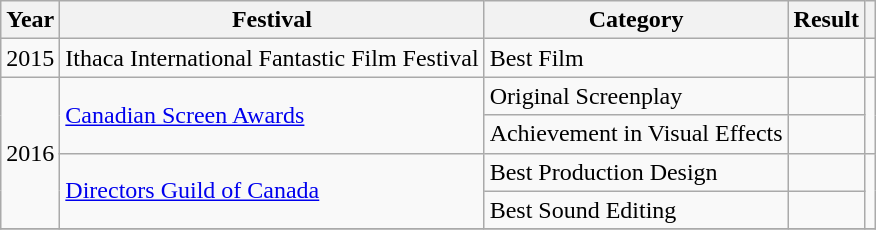<table class="wikitable" style="font-size: 100%;">
<tr align="center">
<th>Year</th>
<th>Festival</th>
<th>Category</th>
<th>Result</th>
<th></th>
</tr>
<tr>
<td>2015</td>
<td>Ithaca International Fantastic Film Festival</td>
<td>Best Film</td>
<td></td>
<td></td>
</tr>
<tr>
<td rowspan=4>2016</td>
<td rowspan=2><a href='#'>Canadian Screen Awards</a></td>
<td>Original Screenplay</td>
<td></td>
<td rowspan=2></td>
</tr>
<tr>
<td>Achievement in Visual Effects</td>
<td></td>
</tr>
<tr>
<td rowspan=2><a href='#'>Directors Guild of Canada</a></td>
<td>Best Production Design</td>
<td></td>
<td rowspan=2></td>
</tr>
<tr>
<td>Best Sound Editing</td>
<td></td>
</tr>
<tr>
</tr>
</table>
